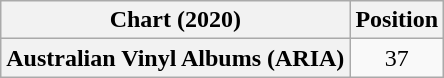<table class="wikitable plainrowheaders" style="text-align:center">
<tr>
<th scope="col">Chart (2020)</th>
<th scope="col">Position</th>
</tr>
<tr>
<th scope="row">Australian Vinyl Albums (ARIA)</th>
<td>37</td>
</tr>
</table>
